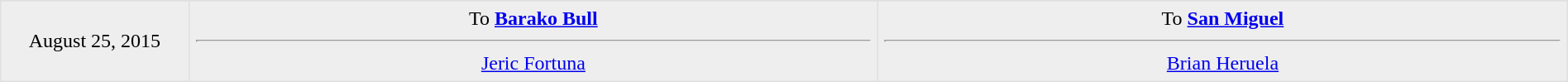<table border=1 style="border-collapse:collapse; text-align: center; width: 100%" bordercolor="#DFDFDF"  cellpadding="5">
<tr>
</tr>
<tr bgcolor="eeeeee">
<td rowspan=2>August 25, 2015 <br></td>
<td style="width:44%" valign="top">To <strong><a href='#'>Barako Bull</a></strong><hr><a href='#'>Jeric Fortuna</a></td>
<td style="width:44%" valign="top">To <strong><a href='#'>San Miguel</a></strong><hr><a href='#'>Brian Heruela</a></td>
</tr>
</table>
